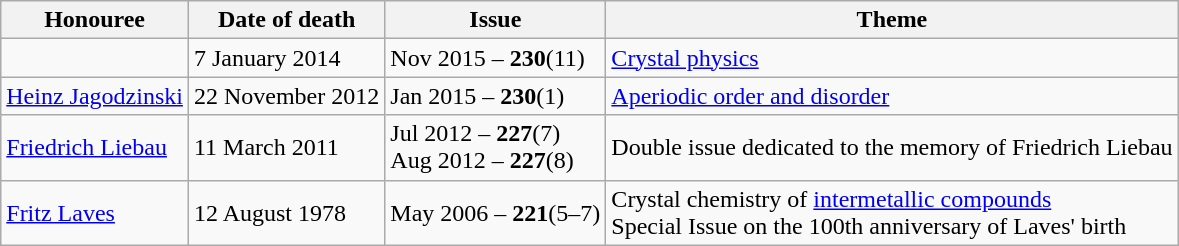<table class="wikitable">
<tr>
<th>Honouree</th>
<th>Date of death</th>
<th>Issue</th>
<th>Theme</th>
</tr>
<tr>
<td></td>
<td>7 January 2014</td>
<td>Nov 2015 – <strong>230</strong>(11)</td>
<td><a href='#'>Crystal physics</a></td>
</tr>
<tr>
<td><a href='#'>Heinz Jagodzinski</a></td>
<td>22 November 2012</td>
<td>Jan 2015 – <strong>230</strong>(1)</td>
<td><a href='#'>Aperiodic order and disorder</a></td>
</tr>
<tr>
<td><a href='#'>Friedrich Liebau</a></td>
<td>11 March 2011</td>
<td>Jul 2012 – <strong>227</strong>(7)<br>Aug 2012 – <strong>227</strong>(8)</td>
<td>Double issue dedicated to the memory of Friedrich Liebau</td>
</tr>
<tr>
<td><a href='#'>Fritz Laves</a></td>
<td>12 August 1978</td>
<td>May 2006 – <strong>221</strong>(5–7)</td>
<td>Crystal chemistry of <a href='#'>intermetallic compounds</a><br>Special Issue on the 100th anniversary of Laves' birth</td>
</tr>
</table>
